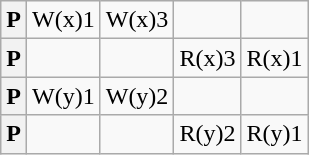<table border="1" class="wikitable floatright">
<tr>
<th>P</th>
<td>W(x)1</td>
<td>W(x)3</td>
<td></td>
<td></td>
</tr>
<tr>
<th>P</th>
<td></td>
<td></td>
<td>R(x)3</td>
<td>R(x)1</td>
</tr>
<tr>
<th>P</th>
<td>W(y)1</td>
<td>W(y)2</td>
<td></td>
<td></td>
</tr>
<tr>
<th>P</th>
<td></td>
<td></td>
<td>R(y)2</td>
<td>R(y)1</td>
</tr>
</table>
